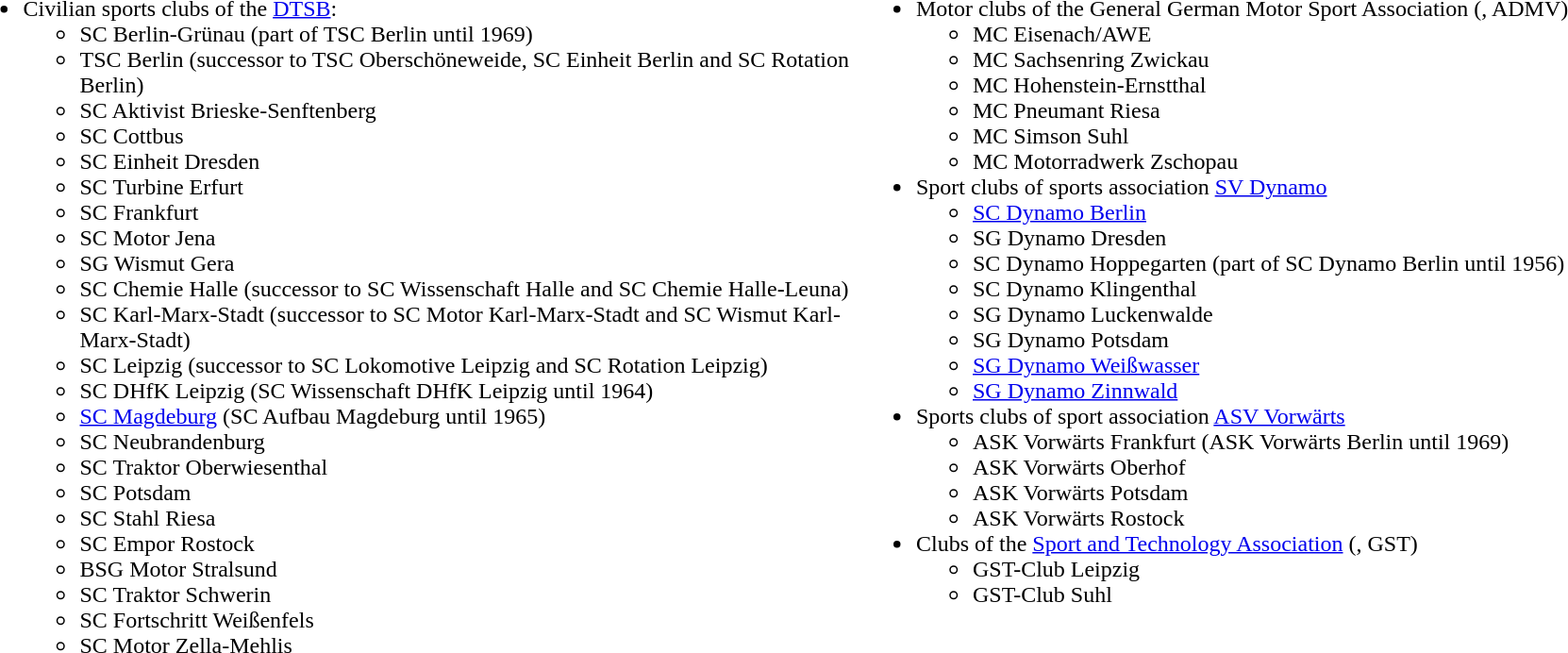<table>
<tr>
<td valign=top width=33% align=left><br><ul><li>Civilian sports clubs of the <a href='#'>DTSB</a>:<ul><li>SC Berlin-Grünau (part of TSC Berlin until 1969)</li><li>TSC Berlin (successor to TSC Oberschöneweide, SC Einheit Berlin and SC Rotation Berlin)</li><li>SC Aktivist Brieske-Senftenberg</li><li>SC Cottbus</li><li>SC Einheit Dresden</li><li>SC Turbine Erfurt</li><li>SC Frankfurt</li><li>SC Motor Jena</li><li>SG Wismut Gera</li><li>SC Chemie Halle (successor to SC Wissenschaft Halle and SC Chemie Halle-Leuna)</li><li>SC Karl-Marx-Stadt (successor to SC Motor Karl-Marx-Stadt and SC Wismut Karl-Marx-Stadt)</li><li>SC Leipzig (successor to SC Lokomotive Leipzig and SC Rotation Leipzig)</li><li>SC DHfK Leipzig (SC Wissenschaft DHfK Leipzig until 1964)</li><li><a href='#'>SC Magdeburg</a> (SC Aufbau Magdeburg until 1965)</li><li>SC Neubrandenburg</li><li>SC Traktor Oberwiesenthal</li><li>SC Potsdam</li><li>SC Stahl Riesa</li><li>SC Empor Rostock</li><li>BSG Motor Stralsund</li><li>SC Traktor Schwerin</li><li>SC Fortschritt Weißenfels</li><li>SC Motor Zella-Mehlis</li></ul></li></ul></td>
<td valign=top width=33% align=left><br><ul><li>Motor clubs of the General German Motor Sport Association (, ADMV)<ul><li>MC Eisenach/AWE</li><li>MC Sachsenring Zwickau</li><li>MC Hohenstein-Ernstthal</li><li>MC Pneumant Riesa</li><li>MC Simson Suhl</li><li>MC Motorradwerk Zschopau</li></ul></li><li>Sport clubs of sports association <a href='#'>SV Dynamo</a><ul><li><a href='#'>SC Dynamo Berlin</a></li><li>SG Dynamo Dresden</li><li>SC Dynamo Hoppegarten (part of SC Dynamo Berlin until 1956)</li><li>SC Dynamo Klingenthal</li><li>SG Dynamo Luckenwalde</li><li>SG Dynamo Potsdam</li><li><a href='#'>SG Dynamo Weißwasser</a></li><li><a href='#'>SG Dynamo Zinnwald</a></li></ul></li><li>Sports clubs of sport association <a href='#'>ASV Vorwärts</a><ul><li>ASK Vorwärts Frankfurt (ASK Vorwärts Berlin until 1969)</li><li>ASK Vorwärts Oberhof</li><li>ASK Vorwärts Potsdam</li><li>ASK Vorwärts Rostock</li></ul></li><li>Clubs of the <a href='#'>Sport and Technology Association</a> (, GST)<ul><li>GST-Club Leipzig</li><li>GST-Club Suhl</li></ul></li></ul></td>
</tr>
</table>
